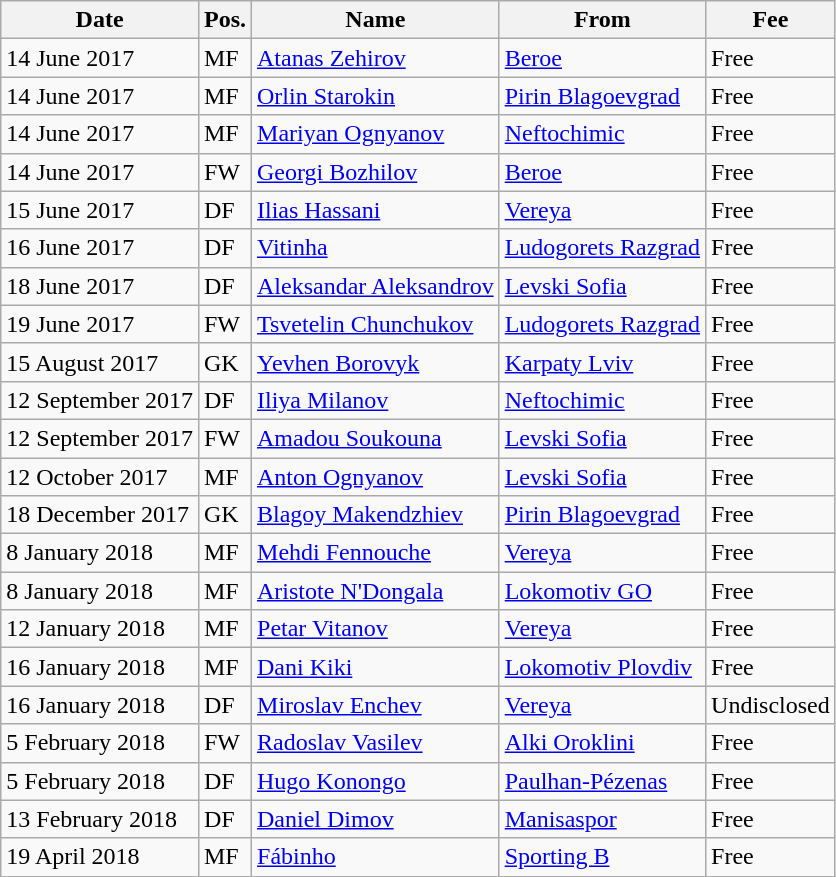<table class="wikitable">
<tr>
<th>Date</th>
<th>Pos.</th>
<th>Name</th>
<th>From</th>
<th>Fee</th>
</tr>
<tr>
<td>14 June 2017</td>
<td>MF</td>
<td> <a href='#'>Atanas Zehirov</a></td>
<td><a href='#'>Beroe</a></td>
<td>Free</td>
</tr>
<tr>
<td>14 June 2017</td>
<td>MF</td>
<td> <a href='#'>Orlin Starokin</a></td>
<td><a href='#'>Pirin Blagoevgrad</a></td>
<td>Free</td>
</tr>
<tr>
<td>14 June 2017</td>
<td>MF</td>
<td> <a href='#'>Mariyan Ognyanov</a></td>
<td><a href='#'>Neftochimic</a></td>
<td>Free</td>
</tr>
<tr>
<td>14 June 2017</td>
<td>FW</td>
<td> <a href='#'>Georgi Bozhilov</a></td>
<td><a href='#'>Beroe</a></td>
<td>Free</td>
</tr>
<tr>
<td>15 June 2017</td>
<td>DF</td>
<td> <a href='#'>Ilias Hassani</a></td>
<td><a href='#'>Vereya</a></td>
<td>Free</td>
</tr>
<tr>
<td>16 June 2017</td>
<td>DF</td>
<td> <a href='#'>Vitinha</a></td>
<td><a href='#'>Ludogorets Razgrad</a></td>
<td>Free</td>
</tr>
<tr>
<td>18 June 2017</td>
<td>DF</td>
<td> <a href='#'>Aleksandar Aleksandrov</a></td>
<td><a href='#'>Levski Sofia</a></td>
<td>Free</td>
</tr>
<tr>
<td>19 June 2017</td>
<td>FW</td>
<td> <a href='#'>Tsvetelin Chunchukov</a></td>
<td><a href='#'>Ludogorets Razgrad</a></td>
<td>Free</td>
</tr>
<tr>
<td>15 August 2017</td>
<td>GK</td>
<td> <a href='#'>Yevhen Borovyk</a></td>
<td> <a href='#'>Karpaty Lviv</a></td>
<td>Free</td>
</tr>
<tr>
<td>12 September 2017</td>
<td>DF</td>
<td> <a href='#'>Iliya Milanov</a></td>
<td><a href='#'>Neftochimic</a></td>
<td>Free</td>
</tr>
<tr>
<td>12 September 2017</td>
<td>FW</td>
<td> <a href='#'>Amadou Soukouna</a></td>
<td><a href='#'>Levski Sofia</a></td>
<td>Free</td>
</tr>
<tr>
<td>12 October 2017</td>
<td>MF</td>
<td> <a href='#'>Anton Ognyanov</a></td>
<td><a href='#'>Levski Sofia</a></td>
<td>Free</td>
</tr>
<tr>
<td>18 December 2017</td>
<td>GK</td>
<td> <a href='#'>Blagoy Makendzhiev</a></td>
<td><a href='#'>Pirin Blagoevgrad</a></td>
<td>Free</td>
</tr>
<tr>
<td>8 January 2018</td>
<td>MF</td>
<td> <a href='#'>Mehdi Fennouche</a></td>
<td><a href='#'>Vereya</a></td>
<td>Free</td>
</tr>
<tr>
<td>8 January 2018</td>
<td>MF</td>
<td> <a href='#'>Aristote N'Dongala</a></td>
<td><a href='#'>Lokomotiv GO</a></td>
<td>Free</td>
</tr>
<tr>
<td>12 January 2018</td>
<td>MF</td>
<td> <a href='#'>Petar Vitanov</a></td>
<td><a href='#'>Vereya</a></td>
<td>Free</td>
</tr>
<tr>
<td>16 January 2018</td>
<td>MF</td>
<td> <a href='#'>Dani Kiki</a></td>
<td><a href='#'>Lokomotiv Plovdiv</a></td>
<td>Free</td>
</tr>
<tr>
<td>16 January 2018</td>
<td>DF</td>
<td> <a href='#'>Miroslav Enchev</a></td>
<td><a href='#'>Vereya</a></td>
<td>Undisclosed</td>
</tr>
<tr>
<td>5 February 2018</td>
<td>FW</td>
<td> <a href='#'>Radoslav Vasilev</a></td>
<td> <a href='#'>Alki Oroklini</a></td>
<td>Free</td>
</tr>
<tr>
<td>5 February 2018</td>
<td>DF</td>
<td> <a href='#'>Hugo Konongo</a></td>
<td> <a href='#'>Paulhan-Pézenas</a></td>
<td>Free</td>
</tr>
<tr>
<td>13 February 2018</td>
<td>DF</td>
<td> <a href='#'>Daniel Dimov</a></td>
<td> <a href='#'>Manisaspor</a></td>
<td>Free</td>
</tr>
<tr>
<td>19 April 2018</td>
<td>MF</td>
<td> <a href='#'>Fábinho</a></td>
<td> <a href='#'>Sporting B</a></td>
<td>Free</td>
</tr>
</table>
